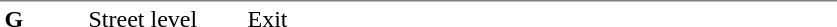<table table border=0 cellspacing=0 cellpadding=3>
<tr>
<td style="border-top:solid 1px gray;" width=50 valign=top><strong>G</strong></td>
<td style="border-top:solid 1px gray;" width=100 valign=top>Street level</td>
<td style="border-top:solid 1px gray;" width=390 valign=top>Exit</td>
</tr>
</table>
